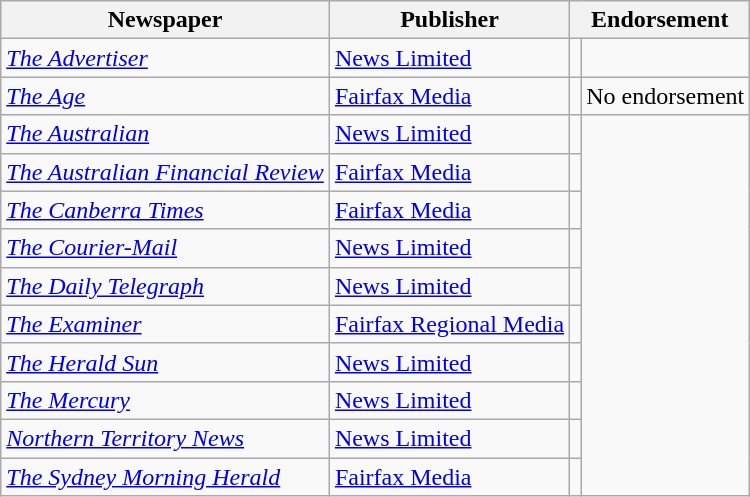<table class="wikitable sortable">
<tr>
<th>Newspaper</th>
<th>Publisher</th>
<th colspan=3>Endorsement</th>
</tr>
<tr>
<td><em><a href='#'>The Advertiser</a></em></td>
<td><a href='#'>News Limited</a></td>
<td></td>
</tr>
<tr>
<td><em><a href='#'>The Age</a></em></td>
<td><a href='#'>Fairfax Media</a></td>
<td></td>
<td>No endorsement</td>
</tr>
<tr>
<td><em><a href='#'>The Australian</a></em></td>
<td><a href='#'>News Limited</a></td>
<td></td>
</tr>
<tr>
<td><em><a href='#'>The Australian Financial Review</a></em></td>
<td><a href='#'>Fairfax Media</a></td>
<td></td>
</tr>
<tr>
<td><em><a href='#'>The Canberra Times</a></em></td>
<td><a href='#'>Fairfax Media</a></td>
<td></td>
</tr>
<tr>
<td><em><a href='#'>The Courier-Mail</a></em></td>
<td><a href='#'>News Limited</a></td>
<td></td>
</tr>
<tr>
<td><em><a href='#'>The Daily Telegraph</a></em></td>
<td><a href='#'>News Limited</a></td>
<td></td>
</tr>
<tr>
<td><em><a href='#'>The Examiner</a></em></td>
<td><a href='#'>Fairfax Regional Media</a></td>
<td></td>
</tr>
<tr>
<td><em><a href='#'>The Herald Sun</a></em></td>
<td><a href='#'>News Limited</a></td>
<td></td>
</tr>
<tr>
<td><em><a href='#'>The Mercury</a></em></td>
<td><a href='#'>News Limited</a></td>
<td></td>
</tr>
<tr>
<td><em><a href='#'>Northern Territory News</a></em></td>
<td><a href='#'>News Limited</a></td>
<td></td>
</tr>
<tr>
<td><em><a href='#'>The Sydney Morning Herald</a></em></td>
<td><a href='#'>Fairfax Media</a></td>
<td></td>
</tr>
</table>
